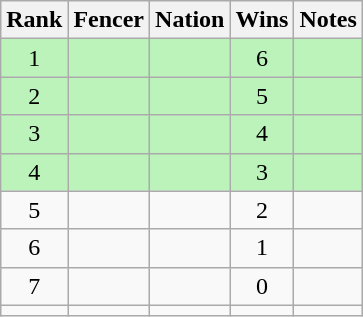<table class="wikitable sortable" style="text-align:center">
<tr>
<th>Rank</th>
<th>Fencer</th>
<th>Nation</th>
<th>Wins</th>
<th>Notes</th>
</tr>
<tr bgcolor=bbf3bb>
<td>1</td>
<td align=left></td>
<td align=left></td>
<td>6</td>
<td></td>
</tr>
<tr bgcolor=bbf3bb>
<td>2</td>
<td align=left></td>
<td align=left></td>
<td>5</td>
<td></td>
</tr>
<tr bgcolor=bbf3bb>
<td>3</td>
<td align=left></td>
<td align=left></td>
<td>4</td>
<td></td>
</tr>
<tr bgcolor=bbf3bb>
<td>4</td>
<td align=left></td>
<td align=left></td>
<td>3</td>
<td></td>
</tr>
<tr>
<td>5</td>
<td align=left></td>
<td align=left></td>
<td>2</td>
<td></td>
</tr>
<tr>
<td>6</td>
<td align=left></td>
<td align=left></td>
<td>1</td>
<td></td>
</tr>
<tr>
<td>7</td>
<td align=left></td>
<td align=left></td>
<td>0</td>
<td></td>
</tr>
<tr>
<td></td>
<td align=left></td>
<td align=left></td>
<td></td>
<td></td>
</tr>
</table>
